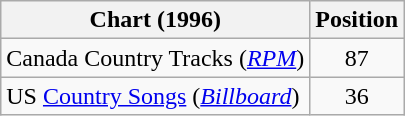<table class="wikitable sortable">
<tr>
<th scope="col">Chart (1996)</th>
<th scope="col">Position</th>
</tr>
<tr>
<td>Canada Country Tracks (<em><a href='#'>RPM</a></em>)</td>
<td align="center">87</td>
</tr>
<tr>
<td>US <a href='#'>Country Songs</a> (<em><a href='#'>Billboard</a></em>)</td>
<td align="center">36</td>
</tr>
</table>
